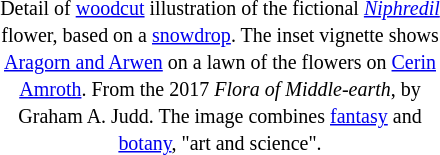<table style="margin-left: auto; margin-right: auto; border: none;">
<tr>
<td style="width:300px; text-align: center;"> <small>Detail of <a href='#'>woodcut</a> illustration of the fictional <em><a href='#'>Niphredil</a></em> flower, based on a <a href='#'>snowdrop</a>. The inset vignette shows <a href='#'>Aragorn and Arwen</a> on a lawn of the flowers on <a href='#'>Cerin Amroth</a>. From the 2017 <em>Flora of Middle-earth</em>, by Graham A. Judd. The image combines <a href='#'>fantasy</a> and <a href='#'>botany</a>, "art and science".</small></td>
</tr>
</table>
